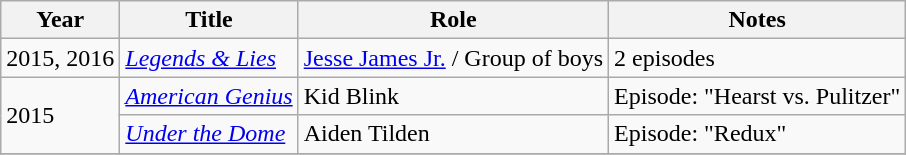<table class="wikitable plainrowheaders sortable">
<tr>
<th scope="col">Year</th>
<th scope="col">Title</th>
<th scope="col">Role</th>
<th scope="col" class="unsortable">Notes</th>
</tr>
<tr>
<td>2015, 2016</td>
<td><em><a href='#'>Legends & Lies</a></em></td>
<td><a href='#'>Jesse James Jr.</a> / Group of boys</td>
<td>2 episodes</td>
</tr>
<tr>
<td rowspan="2">2015</td>
<td><em><a href='#'>American Genius</a></em></td>
<td>Kid Blink</td>
<td>Episode: "Hearst vs. Pulitzer"</td>
</tr>
<tr>
<td><em><a href='#'>Under the Dome</a></em></td>
<td>Aiden Tilden</td>
<td>Episode: "Redux"</td>
</tr>
<tr>
</tr>
</table>
